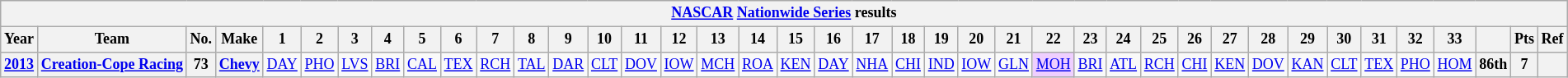<table class="wikitable" style="text-align:center; font-size:75%">
<tr>
<th colspan=45><a href='#'>NASCAR</a> <a href='#'>Nationwide Series</a> results</th>
</tr>
<tr>
<th>Year</th>
<th>Team</th>
<th>No.</th>
<th>Make</th>
<th>1</th>
<th>2</th>
<th>3</th>
<th>4</th>
<th>5</th>
<th>6</th>
<th>7</th>
<th>8</th>
<th>9</th>
<th>10</th>
<th>11</th>
<th>12</th>
<th>13</th>
<th>14</th>
<th>15</th>
<th>16</th>
<th>17</th>
<th>18</th>
<th>19</th>
<th>20</th>
<th>21</th>
<th>22</th>
<th>23</th>
<th>24</th>
<th>25</th>
<th>26</th>
<th>27</th>
<th>28</th>
<th>29</th>
<th>30</th>
<th>31</th>
<th>32</th>
<th>33</th>
<th></th>
<th>Pts</th>
<th>Ref</th>
</tr>
<tr>
<th><a href='#'>2013</a></th>
<th nowrap><a href='#'>Creation-Cope Racing</a></th>
<th>73</th>
<th><a href='#'>Chevy</a></th>
<td><a href='#'>DAY</a></td>
<td><a href='#'>PHO</a></td>
<td><a href='#'>LVS</a></td>
<td><a href='#'>BRI</a></td>
<td><a href='#'>CAL</a></td>
<td><a href='#'>TEX</a></td>
<td><a href='#'>RCH</a></td>
<td><a href='#'>TAL</a></td>
<td><a href='#'>DAR</a></td>
<td><a href='#'>CLT</a></td>
<td><a href='#'>DOV</a></td>
<td><a href='#'>IOW</a></td>
<td><a href='#'>MCH</a></td>
<td><a href='#'>ROA</a></td>
<td><a href='#'>KEN</a></td>
<td><a href='#'>DAY</a></td>
<td><a href='#'>NHA</a></td>
<td><a href='#'>CHI</a></td>
<td><a href='#'>IND</a></td>
<td><a href='#'>IOW</a></td>
<td><a href='#'>GLN</a></td>
<td style="background:#EFCFFF;"><a href='#'>MOH</a><br></td>
<td><a href='#'>BRI</a></td>
<td><a href='#'>ATL</a></td>
<td><a href='#'>RCH</a></td>
<td><a href='#'>CHI</a></td>
<td><a href='#'>KEN</a></td>
<td><a href='#'>DOV</a></td>
<td><a href='#'>KAN</a></td>
<td><a href='#'>CLT</a></td>
<td><a href='#'>TEX</a></td>
<td><a href='#'>PHO</a></td>
<td><a href='#'>HOM</a></td>
<th>86th</th>
<th>7</th>
<th></th>
</tr>
</table>
